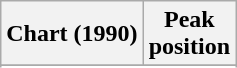<table class="wikitable sortable plainrowheaders" style="text-align:center">
<tr>
<th scope="col">Chart (1990)</th>
<th scope="col">Peak<br> position</th>
</tr>
<tr>
</tr>
<tr>
</tr>
</table>
